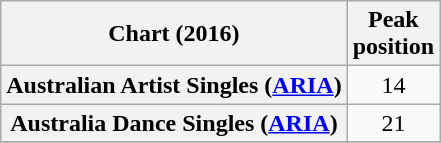<table class="wikitable plainrowheaders" style="text-align:center">
<tr>
<th scope="col">Chart (2016)</th>
<th scope="col">Peak<br>position</th>
</tr>
<tr>
<th scope="row">Australian Artist Singles (<a href='#'>ARIA</a>)</th>
<td>14</td>
</tr>
<tr>
<th scope="row">Australia Dance Singles (<a href='#'>ARIA</a>)</th>
<td>21</td>
</tr>
<tr>
</tr>
</table>
